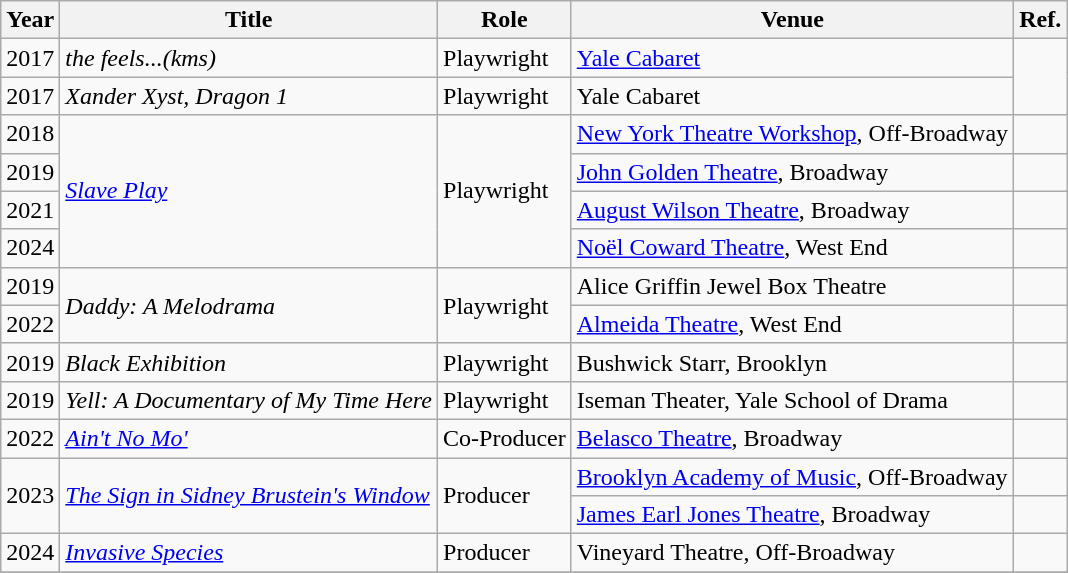<table class="wikitable sortable">
<tr>
<th>Year</th>
<th>Title</th>
<th>Role</th>
<th>Venue</th>
<th class="unsortable">Ref.</th>
</tr>
<tr>
<td>2017</td>
<td><em>the feels...(kms)</em></td>
<td>Playwright</td>
<td><a href='#'>Yale Cabaret</a></td>
<td rowspan=2></td>
</tr>
<tr>
<td>2017</td>
<td><em>Xander Xyst, Dragon 1</em></td>
<td>Playwright</td>
<td>Yale Cabaret</td>
</tr>
<tr>
<td>2018</td>
<td rowspan=4><em><a href='#'>Slave Play</a></em></td>
<td rowspan=4>Playwright</td>
<td><a href='#'>New York Theatre Workshop</a>, Off-Broadway</td>
<td></td>
</tr>
<tr>
<td>2019</td>
<td><a href='#'>John Golden Theatre</a>, Broadway</td>
<td></td>
</tr>
<tr>
<td>2021</td>
<td><a href='#'>August Wilson Theatre</a>, Broadway</td>
<td></td>
</tr>
<tr>
<td>2024</td>
<td><a href='#'>Noël Coward Theatre</a>, West End</td>
<td></td>
</tr>
<tr>
<td>2019</td>
<td rowspan=2><em>Daddy: A Melodrama</em></td>
<td rowspan=2>Playwright</td>
<td>Alice Griffin Jewel Box Theatre</td>
<td></td>
</tr>
<tr>
<td>2022</td>
<td><a href='#'>Almeida Theatre</a>, West End</td>
<td></td>
</tr>
<tr>
<td>2019</td>
<td><em>Black Exhibition</em></td>
<td>Playwright</td>
<td>Bushwick Starr, Brooklyn</td>
<td></td>
</tr>
<tr>
<td>2019</td>
<td><em>Yell: A Documentary of My Time Here</em></td>
<td>Playwright</td>
<td>Iseman Theater, Yale School of Drama</td>
<td></td>
</tr>
<tr>
<td>2022</td>
<td><em><a href='#'>Ain't No Mo'</a></em></td>
<td>Co-Producer</td>
<td><a href='#'>Belasco Theatre</a>, Broadway</td>
<td></td>
</tr>
<tr>
<td rowspan=2>2023</td>
<td rowspan=2><em><a href='#'>The Sign in Sidney Brustein's Window</a></em></td>
<td rowspan=2>Producer</td>
<td><a href='#'>Brooklyn Academy of Music</a>, Off-Broadway</td>
<td></td>
</tr>
<tr>
<td><a href='#'>James Earl Jones Theatre</a>, Broadway</td>
<td></td>
</tr>
<tr>
<td>2024</td>
<td><a href='#'><em>Invasive Species</em></a></td>
<td>Producer</td>
<td>Vineyard Theatre, Off-Broadway</td>
<td></td>
</tr>
<tr>
</tr>
</table>
